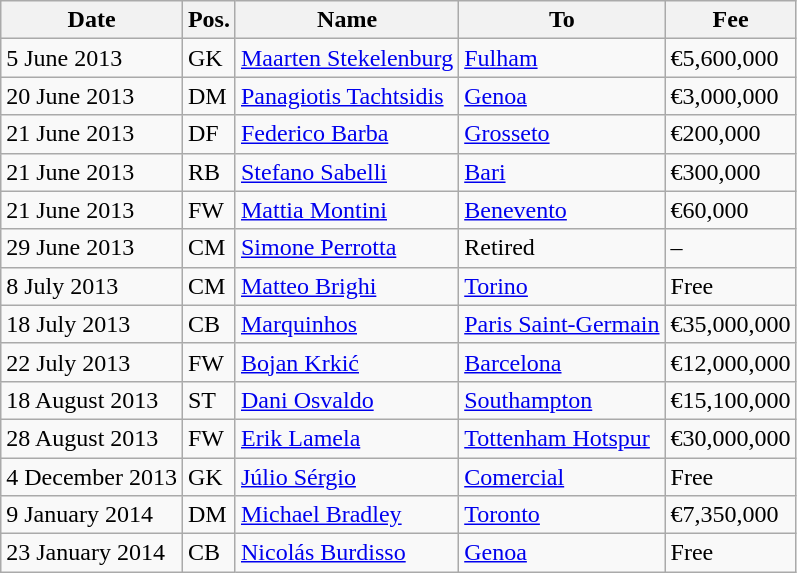<table class="wikitable">
<tr>
<th>Date</th>
<th>Pos.</th>
<th>Name</th>
<th>To</th>
<th>Fee</th>
</tr>
<tr>
<td>5 June 2013</td>
<td>GK</td>
<td> <a href='#'>Maarten Stekelenburg</a></td>
<td> <a href='#'>Fulham</a></td>
<td>€5,600,000</td>
</tr>
<tr>
<td>20 June 2013</td>
<td>DM</td>
<td> <a href='#'>Panagiotis Tachtsidis</a></td>
<td> <a href='#'>Genoa</a></td>
<td>€3,000,000</td>
</tr>
<tr>
<td>21 June 2013</td>
<td>DF</td>
<td> <a href='#'>Federico Barba</a></td>
<td> <a href='#'>Grosseto</a></td>
<td>€200,000</td>
</tr>
<tr>
<td>21 June 2013</td>
<td>RB</td>
<td> <a href='#'>Stefano Sabelli</a></td>
<td> <a href='#'>Bari</a></td>
<td>€300,000</td>
</tr>
<tr>
<td>21 June 2013</td>
<td>FW</td>
<td> <a href='#'>Mattia Montini</a></td>
<td> <a href='#'>Benevento</a></td>
<td>€60,000</td>
</tr>
<tr>
<td>29 June 2013</td>
<td>CM</td>
<td> <a href='#'>Simone Perrotta</a></td>
<td>Retired</td>
<td>–</td>
</tr>
<tr>
<td>8 July 2013</td>
<td>CM</td>
<td> <a href='#'>Matteo Brighi</a></td>
<td> <a href='#'>Torino</a></td>
<td>Free</td>
</tr>
<tr>
<td>18 July 2013</td>
<td>CB</td>
<td> <a href='#'>Marquinhos</a></td>
<td> <a href='#'>Paris Saint-Germain</a></td>
<td>€35,000,000</td>
</tr>
<tr>
<td>22 July 2013</td>
<td>FW</td>
<td> <a href='#'>Bojan Krkić</a></td>
<td> <a href='#'>Barcelona</a></td>
<td>€12,000,000</td>
</tr>
<tr>
<td>18 August 2013</td>
<td>ST</td>
<td> <a href='#'>Dani Osvaldo</a></td>
<td> <a href='#'>Southampton</a></td>
<td>€15,100,000</td>
</tr>
<tr>
<td>28 August 2013</td>
<td>FW</td>
<td> <a href='#'>Erik Lamela</a></td>
<td> <a href='#'>Tottenham Hotspur</a></td>
<td>€30,000,000</td>
</tr>
<tr>
<td>4 December 2013</td>
<td>GK</td>
<td> <a href='#'>Júlio Sérgio</a></td>
<td> <a href='#'>Comercial</a></td>
<td>Free</td>
</tr>
<tr>
<td>9 January 2014</td>
<td>DM</td>
<td> <a href='#'>Michael Bradley</a></td>
<td> <a href='#'>Toronto</a></td>
<td>€7,350,000</td>
</tr>
<tr>
<td>23 January 2014</td>
<td>CB</td>
<td> <a href='#'>Nicolás Burdisso</a></td>
<td> <a href='#'>Genoa</a></td>
<td>Free</td>
</tr>
</table>
